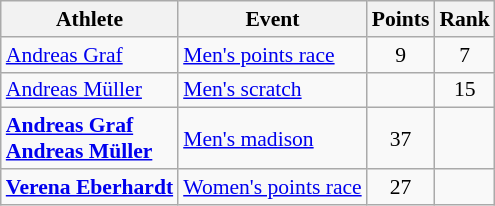<table class="wikitable" style="text-align:center; font-size:90%">
<tr>
<th>Athlete</th>
<th>Event</th>
<th>Points</th>
<th>Rank</th>
</tr>
<tr>
<td align=left><a href='#'>Andreas Graf</a></td>
<td align=left><a href='#'>Men's points race</a></td>
<td>9</td>
<td>7</td>
</tr>
<tr>
<td align=left><a href='#'>Andreas Müller</a></td>
<td align=left><a href='#'>Men's scratch</a></td>
<td></td>
<td>15</td>
</tr>
<tr>
<td align=left><strong><a href='#'>Andreas Graf</a><br><a href='#'>Andreas Müller</a></strong></td>
<td align=left><a href='#'>Men's madison</a></td>
<td>37</td>
<td></td>
</tr>
<tr>
<td align=left><strong><a href='#'>Verena Eberhardt</a></strong></td>
<td align=left><a href='#'>Women's points race</a></td>
<td>27</td>
<td></td>
</tr>
</table>
